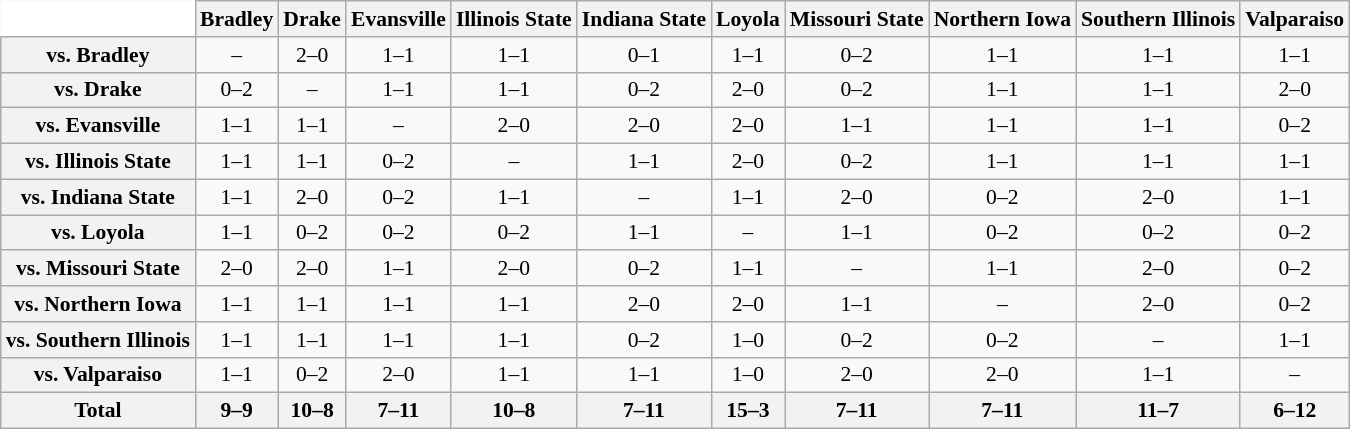<table class="wikitable" style="white-space:nowrap;font-size:90%;">
<tr>
<th colspan=1 style="background:white; border-top-style:hidden; border-left-style:hidden;"   width=75> </th>
<th style=>Bradley</th>
<th style=>Drake</th>
<th style=>Evansville</th>
<th style=>Illinois State</th>
<th style=>Indiana State</th>
<th style=>Loyola</th>
<th style=>Missouri State</th>
<th style=>Northern Iowa</th>
<th style=>Southern Illinois</th>
<th style=>Valparaiso</th>
</tr>
<tr style="text-align:center;">
<th>vs. Bradley</th>
<td>–</td>
<td>2–0</td>
<td>1–1</td>
<td>1–1</td>
<td>0–1</td>
<td>1–1</td>
<td>0–2</td>
<td>1–1</td>
<td>1–1</td>
<td>1–1</td>
</tr>
<tr style="text-align:center;">
<th>vs. Drake</th>
<td>0–2</td>
<td>–</td>
<td>1–1</td>
<td>1–1</td>
<td>0–2</td>
<td>2–0</td>
<td>0–2</td>
<td>1–1</td>
<td>1–1</td>
<td>2–0</td>
</tr>
<tr style="text-align:center;">
<th>vs. Evansville</th>
<td>1–1</td>
<td>1–1</td>
<td>–</td>
<td>2–0</td>
<td>2–0</td>
<td>2–0</td>
<td>1–1</td>
<td>1–1</td>
<td>1–1</td>
<td>0–2</td>
</tr>
<tr style="text-align:center;">
<th>vs. Illinois State</th>
<td>1–1</td>
<td>1–1</td>
<td>0–2</td>
<td>–</td>
<td>1–1</td>
<td>2–0</td>
<td>0–2</td>
<td>1–1</td>
<td>1–1</td>
<td>1–1</td>
</tr>
<tr style="text-align:center;">
<th>vs. Indiana State</th>
<td>1–1</td>
<td>2–0</td>
<td>0–2</td>
<td>1–1</td>
<td>–</td>
<td>1–1</td>
<td>2–0</td>
<td>0–2</td>
<td>2–0</td>
<td>1–1</td>
</tr>
<tr style="text-align:center;">
<th>vs. Loyola</th>
<td>1–1</td>
<td>0–2</td>
<td>0–2</td>
<td>0–2</td>
<td>1–1</td>
<td>–</td>
<td>1–1</td>
<td>0–2</td>
<td>0–2</td>
<td>0–2</td>
</tr>
<tr style="text-align:center;">
<th>vs. Missouri State</th>
<td>2–0</td>
<td>2–0</td>
<td>1–1</td>
<td>2–0</td>
<td>0–2</td>
<td>1–1</td>
<td>–</td>
<td>1–1</td>
<td>2–0</td>
<td>0–2</td>
</tr>
<tr style="text-align:center;">
<th>vs. Northern Iowa</th>
<td>1–1</td>
<td>1–1</td>
<td>1–1</td>
<td>1–1</td>
<td>2–0</td>
<td>2–0</td>
<td>1–1</td>
<td>–</td>
<td>2–0</td>
<td>0–2</td>
</tr>
<tr style="text-align:center;">
<th>vs. Southern Illinois</th>
<td>1–1</td>
<td>1–1</td>
<td>1–1</td>
<td>1–1</td>
<td>0–2</td>
<td>1–0</td>
<td>0–2</td>
<td>0–2</td>
<td>–</td>
<td>1–1</td>
</tr>
<tr style="text-align:center;">
<th>vs. Valparaiso</th>
<td>1–1</td>
<td>0–2</td>
<td>2–0</td>
<td>1–1</td>
<td>1–1</td>
<td>1–0</td>
<td>2–0</td>
<td>2–0</td>
<td>1–1</td>
<td>–</td>
</tr>
<tr style="text-align:center;">
<th>Total</th>
<th>9–9</th>
<th>10–8</th>
<th>7–11</th>
<th>10–8</th>
<th>7–11</th>
<th>15–3</th>
<th>7–11</th>
<th>7–11</th>
<th>11–7</th>
<th>6–12</th>
</tr>
</table>
